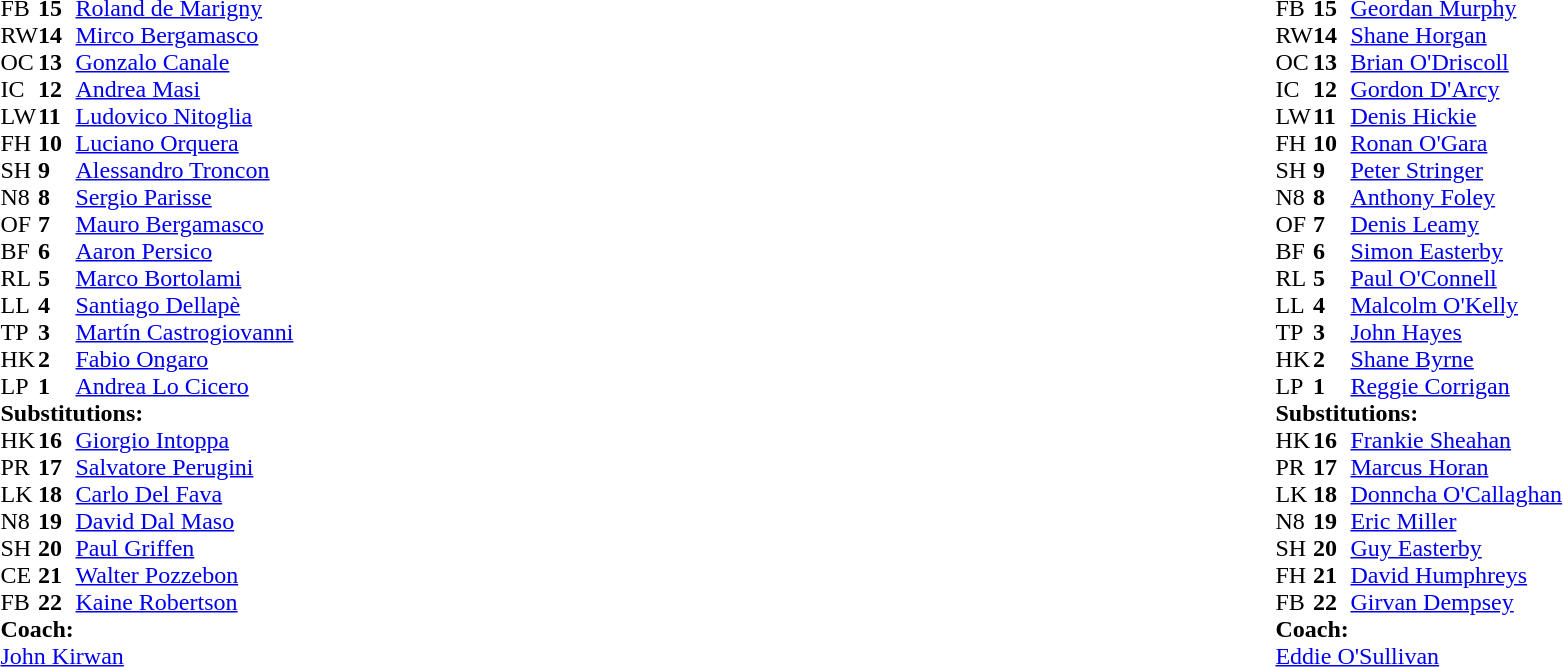<table width="100%">
<tr>
<td style="vertical-align:top" width="50%"><br><table cellspacing="0" cellpadding="0">
<tr>
<th width="25"></th>
<th width="25"></th>
</tr>
<tr>
<td>FB</td>
<td><strong>15</strong></td>
<td><a href='#'>Roland de Marigny</a></td>
</tr>
<tr>
<td>RW</td>
<td><strong>14</strong></td>
<td><a href='#'>Mirco Bergamasco</a></td>
</tr>
<tr>
<td>OC</td>
<td><strong>13</strong></td>
<td><a href='#'>Gonzalo Canale</a></td>
<td></td>
<td></td>
</tr>
<tr>
<td>IC</td>
<td><strong>12</strong></td>
<td><a href='#'>Andrea Masi</a></td>
</tr>
<tr>
<td>LW</td>
<td><strong>11</strong></td>
<td><a href='#'>Ludovico Nitoglia</a></td>
</tr>
<tr>
<td>FH</td>
<td><strong>10</strong></td>
<td><a href='#'>Luciano Orquera</a></td>
</tr>
<tr>
<td>SH</td>
<td><strong>9</strong></td>
<td><a href='#'>Alessandro Troncon</a></td>
</tr>
<tr>
<td>N8</td>
<td><strong>8</strong></td>
<td><a href='#'>Sergio Parisse</a></td>
<td></td>
<td></td>
</tr>
<tr>
<td>OF</td>
<td><strong>7</strong></td>
<td><a href='#'>Mauro Bergamasco</a></td>
</tr>
<tr>
<td>BF</td>
<td><strong>6</strong></td>
<td><a href='#'>Aaron Persico</a></td>
</tr>
<tr>
<td>RL</td>
<td><strong>5</strong></td>
<td><a href='#'>Marco Bortolami</a></td>
</tr>
<tr>
<td>LL</td>
<td><strong>4</strong></td>
<td><a href='#'>Santiago Dellapè</a></td>
<td></td>
<td></td>
</tr>
<tr>
<td>TP</td>
<td><strong>3</strong></td>
<td><a href='#'>Martín Castrogiovanni</a></td>
</tr>
<tr>
<td>HK</td>
<td><strong>2</strong></td>
<td><a href='#'>Fabio Ongaro</a></td>
<td></td>
<td></td>
</tr>
<tr>
<td>LP</td>
<td><strong>1</strong></td>
<td><a href='#'>Andrea Lo Cicero</a></td>
<td></td>
<td></td>
</tr>
<tr>
<td colspan="4"><strong>Substitutions:</strong></td>
</tr>
<tr>
<td>HK</td>
<td><strong>16</strong></td>
<td><a href='#'>Giorgio Intoppa</a></td>
<td></td>
<td></td>
</tr>
<tr>
<td>PR</td>
<td><strong>17</strong></td>
<td><a href='#'>Salvatore Perugini</a></td>
<td></td>
<td></td>
</tr>
<tr>
<td>LK</td>
<td><strong>18</strong></td>
<td><a href='#'>Carlo Del Fava</a></td>
<td></td>
<td></td>
</tr>
<tr>
<td>N8</td>
<td><strong>19</strong></td>
<td><a href='#'>David Dal Maso</a></td>
<td></td>
<td></td>
</tr>
<tr>
<td>SH</td>
<td><strong>20</strong></td>
<td><a href='#'>Paul Griffen</a></td>
</tr>
<tr>
<td>CE</td>
<td><strong>21</strong></td>
<td><a href='#'>Walter Pozzebon</a></td>
</tr>
<tr>
<td>FB</td>
<td><strong>22</strong></td>
<td><a href='#'>Kaine Robertson</a></td>
<td></td>
<td></td>
</tr>
<tr>
<td colspan="4"><strong>Coach:</strong></td>
</tr>
<tr>
<td colspan="4"><a href='#'>John Kirwan</a></td>
</tr>
</table>
</td>
<td style="vertical-align:top"></td>
<td style="vertical-align:top" width="50%"><br><table cellspacing="0" cellpadding="0" align="center">
<tr>
<th width="25"></th>
<th width="25"></th>
</tr>
<tr>
<td>FB</td>
<td><strong>15</strong></td>
<td><a href='#'>Geordan Murphy</a></td>
</tr>
<tr>
<td>RW</td>
<td><strong>14</strong></td>
<td><a href='#'>Shane Horgan</a></td>
</tr>
<tr>
<td>OC</td>
<td><strong>13</strong></td>
<td><a href='#'>Brian O'Driscoll</a></td>
</tr>
<tr>
<td>IC</td>
<td><strong>12</strong></td>
<td><a href='#'>Gordon D'Arcy</a></td>
<td></td>
<td></td>
</tr>
<tr>
<td>LW</td>
<td><strong>11</strong></td>
<td><a href='#'>Denis Hickie</a></td>
</tr>
<tr>
<td>FH</td>
<td><strong>10</strong></td>
<td><a href='#'>Ronan O'Gara</a></td>
</tr>
<tr>
<td>SH</td>
<td><strong>9</strong></td>
<td><a href='#'>Peter Stringer</a></td>
</tr>
<tr>
<td>N8</td>
<td><strong>8</strong></td>
<td><a href='#'>Anthony Foley</a></td>
<td></td>
<td></td>
</tr>
<tr>
<td>OF</td>
<td><strong>7</strong></td>
<td><a href='#'>Denis Leamy</a></td>
</tr>
<tr>
<td>BF</td>
<td><strong>6</strong></td>
<td><a href='#'>Simon Easterby</a></td>
</tr>
<tr>
<td>RL</td>
<td><strong>5</strong></td>
<td><a href='#'>Paul O'Connell</a></td>
<td></td>
<td></td>
</tr>
<tr>
<td>LL</td>
<td><strong>4</strong></td>
<td><a href='#'>Malcolm O'Kelly</a></td>
</tr>
<tr>
<td>TP</td>
<td><strong>3</strong></td>
<td><a href='#'>John Hayes</a></td>
</tr>
<tr>
<td>HK</td>
<td><strong>2</strong></td>
<td><a href='#'>Shane Byrne</a></td>
<td></td>
<td></td>
</tr>
<tr>
<td>LP</td>
<td><strong>1</strong></td>
<td><a href='#'>Reggie Corrigan</a></td>
<td></td>
<td></td>
</tr>
<tr>
<td colspan="4"><strong>Substitutions:</strong></td>
</tr>
<tr>
<td>HK</td>
<td><strong>16</strong></td>
<td><a href='#'>Frankie Sheahan</a></td>
<td></td>
<td></td>
</tr>
<tr>
<td>PR</td>
<td><strong>17</strong></td>
<td><a href='#'>Marcus Horan</a></td>
<td></td>
<td></td>
</tr>
<tr>
<td>LK</td>
<td><strong>18</strong></td>
<td><a href='#'>Donncha O'Callaghan</a></td>
<td></td>
<td></td>
</tr>
<tr>
<td>N8</td>
<td><strong>19</strong></td>
<td><a href='#'>Eric Miller</a></td>
<td></td>
<td></td>
</tr>
<tr>
<td>SH</td>
<td><strong>20</strong></td>
<td><a href='#'>Guy Easterby</a></td>
</tr>
<tr>
<td>FH</td>
<td><strong>21</strong></td>
<td><a href='#'>David Humphreys</a></td>
</tr>
<tr>
<td>FB</td>
<td><strong>22</strong></td>
<td><a href='#'>Girvan Dempsey</a></td>
<td></td>
<td></td>
</tr>
<tr>
<td colspan="4"><strong>Coach:</strong></td>
</tr>
<tr>
<td colspan="4"><a href='#'>Eddie O'Sullivan</a></td>
</tr>
</table>
</td>
</tr>
</table>
